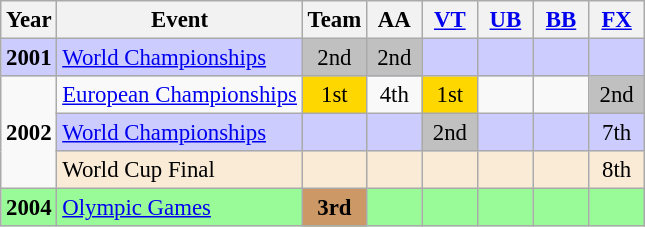<table class="wikitable" style="text-align:center; font-size: 95%;">
<tr>
<th>Year</th>
<th>Event</th>
<th style="width:30px;">Team</th>
<th style="width:30px;">AA</th>
<th style="width:30px;"><a href='#'>VT</a></th>
<th style="width:30px;"><a href='#'>UB</a></th>
<th style="width:30px;"><a href='#'>BB</a></th>
<th style="width:30px;"><a href='#'>FX</a></th>
</tr>
<tr bgcolor=#CCCCFF>
<td rowspan="1"><strong>2001</strong></td>
<td align=left><a href='#'>World Championships</a></td>
<td style="background:silver;">2nd</td>
<td style="background:silver;">2nd</td>
<td></td>
<td></td>
<td></td>
<td></td>
</tr>
<tr>
<td rowspan="3"><strong>2002</strong></td>
<td align=left><a href='#'>European Championships</a></td>
<td style="background:gold;">1st</td>
<td>4th</td>
<td style="background:gold;">1st</td>
<td></td>
<td></td>
<td style="background:silver;">2nd</td>
</tr>
<tr bgcolor=#CCCCFF>
<td align=left><a href='#'>World Championships</a></td>
<td></td>
<td></td>
<td style="background:silver;">2nd</td>
<td></td>
<td></td>
<td>7th</td>
</tr>
<tr bgcolor=#FAEBD7>
<td align=left>World Cup Final</td>
<td></td>
<td></td>
<td></td>
<td></td>
<td></td>
<td>8th</td>
</tr>
<tr bgcolor=98FB98>
<td rowspan="1"><strong>2004</strong></td>
<td align=left><a href='#'>Olympic Games</a></td>
<td style="background:#c96;"><strong>3rd</strong></td>
<td></td>
<td></td>
<td></td>
<td></td>
<td></td>
</tr>
</table>
